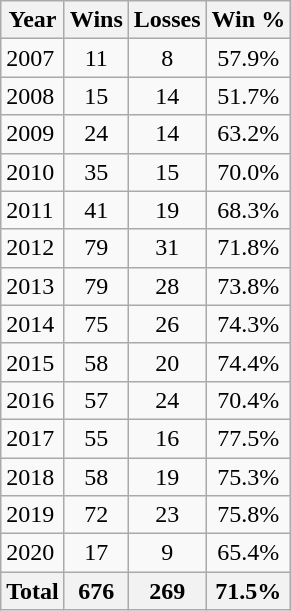<table class="wikitable sortable">
<tr>
<th>Year</th>
<th>Wins</th>
<th>Losses</th>
<th>Win %</th>
</tr>
<tr>
<td>2007</td>
<td style="text-align:center;">11</td>
<td style="text-align:center;">8</td>
<td style="text-align:center;">57.9%</td>
</tr>
<tr>
<td>2008</td>
<td style="text-align:center;">15</td>
<td style="text-align:center;">14</td>
<td style="text-align:center;">51.7%</td>
</tr>
<tr>
<td>2009</td>
<td style="text-align:center;">24</td>
<td style="text-align:center;">14</td>
<td style="text-align:center;">63.2%</td>
</tr>
<tr>
<td>2010</td>
<td style="text-align:center;">35</td>
<td style="text-align:center;">15</td>
<td style="text-align:center;">70.0%</td>
</tr>
<tr>
<td>2011</td>
<td style="text-align:center;">41</td>
<td style="text-align:center;">19</td>
<td style="text-align:center;">68.3%</td>
</tr>
<tr>
<td>2012</td>
<td style="text-align:center;">79</td>
<td style="text-align:center;">31</td>
<td style="text-align:center;">71.8%</td>
</tr>
<tr>
<td>2013</td>
<td style="text-align:center;">79</td>
<td style="text-align:center;">28</td>
<td style="text-align:center;">73.8%</td>
</tr>
<tr>
<td>2014</td>
<td style="text-align:center;">75</td>
<td style="text-align:center;">26</td>
<td style="text-align:center;">74.3%</td>
</tr>
<tr>
<td>2015</td>
<td style="text-align:center;">58</td>
<td style="text-align:center;">20</td>
<td style="text-align:center;">74.4%</td>
</tr>
<tr>
<td>2016</td>
<td style="text-align:center;">57</td>
<td style="text-align:center;">24</td>
<td style="text-align:center;">70.4%</td>
</tr>
<tr>
<td>2017</td>
<td style="text-align:center;">55</td>
<td style="text-align:center;">16</td>
<td style="text-align:center;">77.5%</td>
</tr>
<tr>
<td>2018</td>
<td style="text-align:center;">58</td>
<td style="text-align:center;">19</td>
<td style="text-align:center;">75.3%</td>
</tr>
<tr>
<td>2019</td>
<td style="text-align:center;">72</td>
<td style="text-align:center;">23</td>
<td style="text-align:center;">75.8%</td>
</tr>
<tr>
<td>2020</td>
<td style="text-align:center;">17</td>
<td style="text-align:center;">9</td>
<td style="text-align:center;">65.4%</td>
</tr>
<tr>
<th>Total</th>
<th>676</th>
<th>269</th>
<th>71.5%</th>
</tr>
</table>
